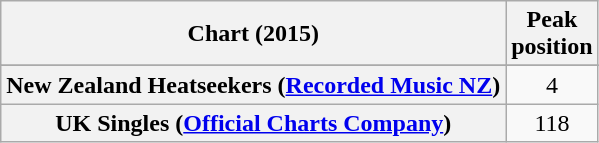<table class="wikitable sortable plainrowheaders" style="text-align:center">
<tr>
<th scope="col">Chart (2015)</th>
<th scope="col">Peak<br> position</th>
</tr>
<tr>
</tr>
<tr>
</tr>
<tr>
<th scope="row">New Zealand Heatseekers (<a href='#'>Recorded Music NZ</a>)</th>
<td>4</td>
</tr>
<tr>
<th scope="row">UK Singles (<a href='#'>Official Charts Company</a>)</th>
<td>118</td>
</tr>
</table>
